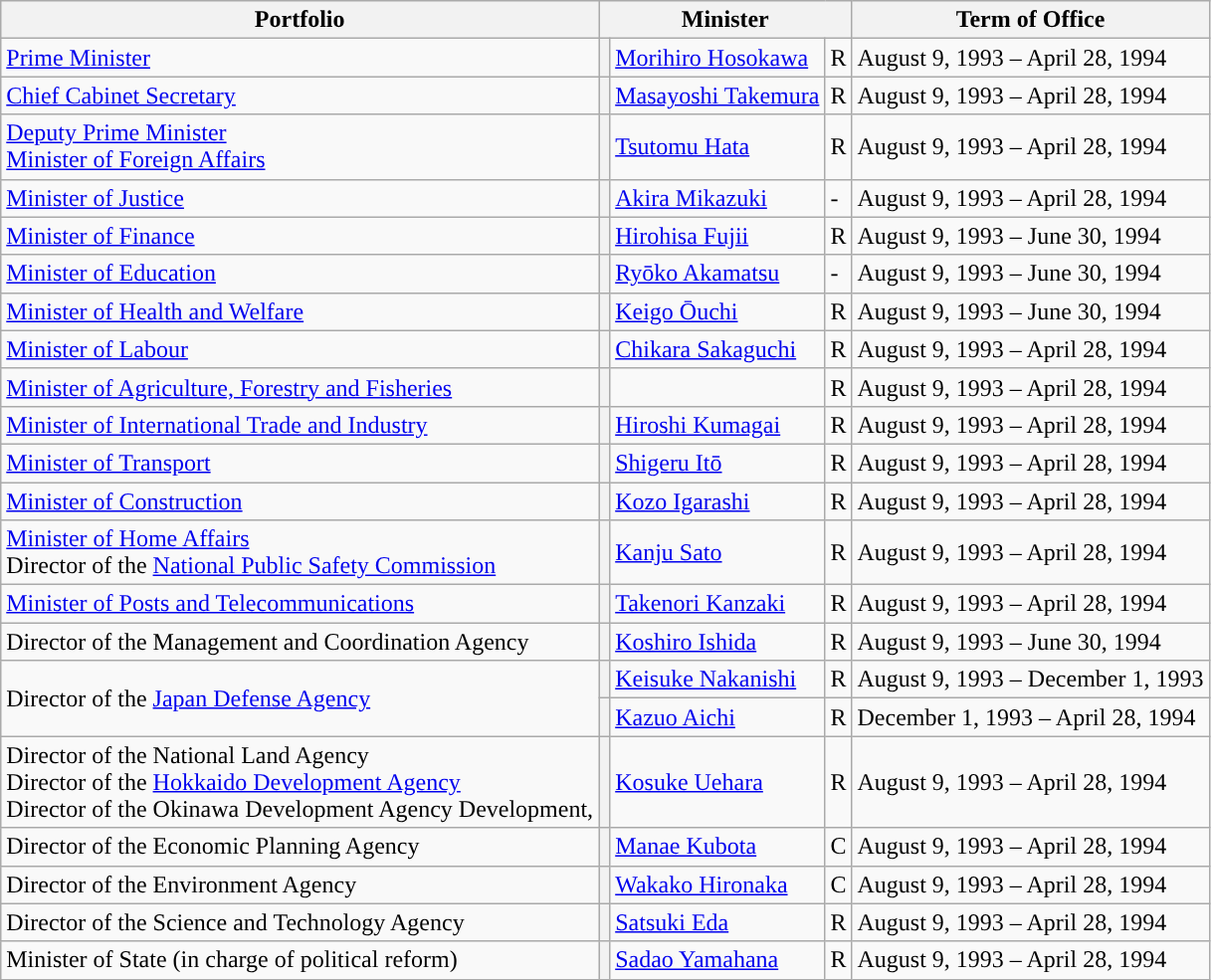<table class="wikitable">
<tr>
<th>Portfolio</th>
<th colspan=3>Minister</th>
<th>Term of Office</th>
</tr>
<tr>
<td><a href='#'>Prime Minister</a></td>
<th style="color:inherit;background-color: "></th>
<td><a href='#'>Morihiro Hosokawa</a></td>
<td>R</td>
<td>August 9, 1993 – April 28, 1994</td>
</tr>
<tr>
<td><a href='#'>Chief Cabinet Secretary</a></td>
<th style="color:inherit;background-color: "></th>
<td><a href='#'>Masayoshi Takemura</a></td>
<td>R</td>
<td>August 9, 1993 – April 28, 1994</td>
</tr>
<tr>
<td><a href='#'>Deputy Prime Minister</a> <br><a href='#'>Minister of Foreign Affairs</a></td>
<th style="color:inherit;background-color: "></th>
<td><a href='#'>Tsutomu Hata</a></td>
<td>R</td>
<td>August 9, 1993 – April 28, 1994</td>
</tr>
<tr>
<td><a href='#'>Minister of Justice</a></td>
<th style="color:inherit;background-color: "></th>
<td><a href='#'>Akira Mikazuki</a></td>
<td>-</td>
<td>August 9, 1993 – April 28, 1994</td>
</tr>
<tr>
<td><a href='#'>Minister of Finance</a></td>
<th style="color:inherit;background-color: "></th>
<td><a href='#'>Hirohisa Fujii</a></td>
<td>R</td>
<td>August 9, 1993 – June 30, 1994</td>
</tr>
<tr>
<td><a href='#'>Minister of Education</a></td>
<th style="color:inherit;background-color: "></th>
<td><a href='#'>Ryōko Akamatsu</a></td>
<td>-</td>
<td>August 9, 1993 – June 30, 1994</td>
</tr>
<tr>
<td><a href='#'>Minister of Health and Welfare</a></td>
<th style="color:inherit;background-color: "></th>
<td><a href='#'>Keigo Ōuchi</a></td>
<td>R</td>
<td>August 9, 1993 – June 30, 1994</td>
</tr>
<tr>
<td><a href='#'>Minister of Labour</a></td>
<th style="color:inherit;background-color: "></th>
<td><a href='#'>Chikara Sakaguchi</a></td>
<td>R</td>
<td>August 9, 1993 – April 28, 1994</td>
</tr>
<tr>
<td><a href='#'>Minister of Agriculture, Forestry and Fisheries</a></td>
<th style="color:inherit;background-color: "></th>
<td></td>
<td>R</td>
<td>August 9, 1993 – April 28, 1994</td>
</tr>
<tr>
<td><a href='#'>Minister of International Trade and Industry</a></td>
<th style="color:inherit;background-color: "></th>
<td><a href='#'>Hiroshi Kumagai</a></td>
<td>R</td>
<td>August 9, 1993 – April 28, 1994</td>
</tr>
<tr>
<td><a href='#'>Minister of Transport</a></td>
<th style="color:inherit;background-color: "></th>
<td><a href='#'>Shigeru Itō</a></td>
<td>R</td>
<td>August 9, 1993 – April 28, 1994</td>
</tr>
<tr>
<td><a href='#'>Minister of Construction</a></td>
<th style="color:inherit;background-color: "></th>
<td><a href='#'>Kozo Igarashi</a></td>
<td>R</td>
<td>August 9, 1993 – April 28, 1994</td>
</tr>
<tr>
<td><a href='#'>Minister of Home Affairs</a> <br>Director of the <a href='#'>National Public Safety Commission</a></td>
<th style="color:inherit;background-color: "></th>
<td><a href='#'>Kanju Sato</a></td>
<td>R</td>
<td>August 9, 1993 – April 28, 1994</td>
</tr>
<tr>
<td><a href='#'>Minister of Posts and Telecommunications</a></td>
<th style="color:inherit;background-color: "></th>
<td><a href='#'>Takenori Kanzaki</a></td>
<td>R</td>
<td>August 9, 1993 – April 28, 1994</td>
</tr>
<tr>
<td>Director of the Management and Coordination Agency</td>
<th style="color:inherit;background-color: "></th>
<td><a href='#'>Koshiro Ishida</a></td>
<td>R</td>
<td>August 9, 1993 – June 30, 1994</td>
</tr>
<tr>
<td rowspan=2>Director of the <a href='#'>Japan Defense Agency</a></td>
<th style="color:inherit;background-color: "></th>
<td><a href='#'>Keisuke Nakanishi</a></td>
<td>R</td>
<td>August 9, 1993 – December 1, 1993</td>
</tr>
<tr>
<th style="color:inherit;background-color: "></th>
<td><a href='#'>Kazuo Aichi</a></td>
<td>R</td>
<td>December 1, 1993 – April 28, 1994</td>
</tr>
<tr>
<td>Director of the National Land Agency <br>Director of the <a href='#'>Hokkaido Development Agency</a> <br>Director of the Okinawa Development Agency Development,</td>
<th style="color:inherit;background-color: "></th>
<td><a href='#'>Kosuke Uehara</a></td>
<td>R</td>
<td>August 9, 1993 – April 28, 1994</td>
</tr>
<tr>
<td>Director of the Economic Planning Agency</td>
<th style="color:inherit;background-color: "></th>
<td><a href='#'>Manae Kubota</a></td>
<td>C</td>
<td>August 9, 1993 – April 28, 1994</td>
</tr>
<tr>
<td>Director of the Environment Agency</td>
<th style="color:inherit;background-color: "></th>
<td><a href='#'>Wakako Hironaka</a></td>
<td>C</td>
<td>August 9, 1993 – April 28, 1994</td>
</tr>
<tr>
<td>Director of the Science and Technology Agency</td>
<th style="color:inherit;background-color: "></th>
<td><a href='#'>Satsuki Eda</a></td>
<td>R</td>
<td>August 9, 1993 – April 28, 1994</td>
</tr>
<tr>
<td>Minister of State (in charge of political reform)</td>
<th style="color:inherit;background-color: "></th>
<td><a href='#'>Sadao Yamahana</a></td>
<td>R</td>
<td>August 9, 1993 – April 28, 1994</td>
</tr>
</table>
